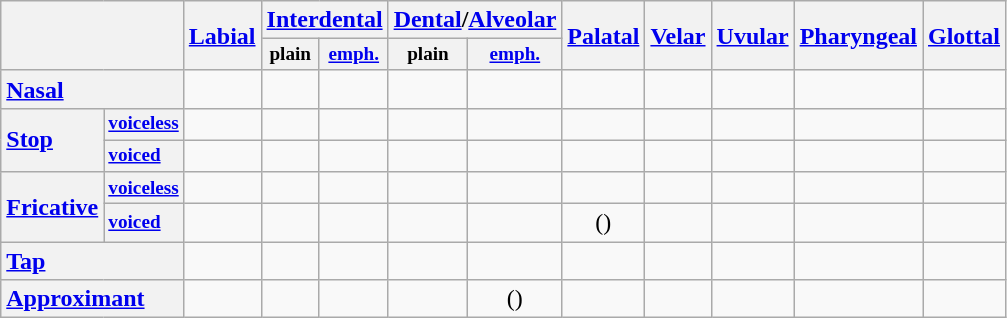<table class="wikitable" style="text-align:center">
<tr>
<th colspan="2" rowspan="2"></th>
<th rowspan="2"><a href='#'>Labial</a></th>
<th colspan="2"><a href='#'>Interdental</a></th>
<th colspan="2"><a href='#'>Dental</a>/<a href='#'>Alveolar</a></th>
<th rowspan="2"><a href='#'>Palatal</a></th>
<th rowspan="2"><a href='#'>Velar</a></th>
<th rowspan="2"><a href='#'>Uvular</a></th>
<th rowspan="2"><a href='#'>Pharyngeal</a></th>
<th rowspan="2"><a href='#'>Glottal</a></th>
</tr>
<tr style="font-size: 80%;">
<th>plain</th>
<th><a href='#'>emph.</a></th>
<th>plain</th>
<th><a href='#'>emph.</a></th>
</tr>
<tr>
<th colspan="2" style="text-align: left;"><a href='#'>Nasal</a></th>
<td></td>
<td></td>
<td></td>
<td></td>
<td></td>
<td></td>
<td></td>
<td></td>
<td></td>
<td></td>
</tr>
<tr>
<th rowspan="2" style="text-align: left;"><a href='#'>Stop</a></th>
<th style="text-align: left; font-size: 80%;"><a href='#'>voiceless</a></th>
<td></td>
<td></td>
<td></td>
<td></td>
<td></td>
<td></td>
<td></td>
<td></td>
<td></td>
<td></td>
</tr>
<tr>
<th style="text-align: left; font-size: 80%;"><a href='#'>voiced</a></th>
<td></td>
<td></td>
<td></td>
<td></td>
<td></td>
<td></td>
<td></td>
<td></td>
<td></td>
<td></td>
</tr>
<tr>
<th rowspan="2" style="text-align: left;"><a href='#'>Fricative</a></th>
<th style="text-align: left; font-size: 80%;"><a href='#'>voiceless</a></th>
<td></td>
<td></td>
<td></td>
<td></td>
<td></td>
<td></td>
<td></td>
<td></td>
<td></td>
<td></td>
</tr>
<tr>
<th style="text-align: left; font-size: 80%;"><a href='#'>voiced</a></th>
<td></td>
<td></td>
<td></td>
<td></td>
<td></td>
<td>()</td>
<td></td>
<td></td>
<td></td>
<td></td>
</tr>
<tr>
<th colspan="2" style="text-align: left;"><a href='#'>Tap</a></th>
<td></td>
<td></td>
<td></td>
<td></td>
<td></td>
<td></td>
<td></td>
<td></td>
<td></td>
<td></td>
</tr>
<tr>
<th colspan="2" style="text-align: left;"><a href='#'>Approximant</a></th>
<td></td>
<td></td>
<td></td>
<td></td>
<td>()</td>
<td></td>
<td></td>
<td></td>
<td></td>
<td></td>
</tr>
</table>
